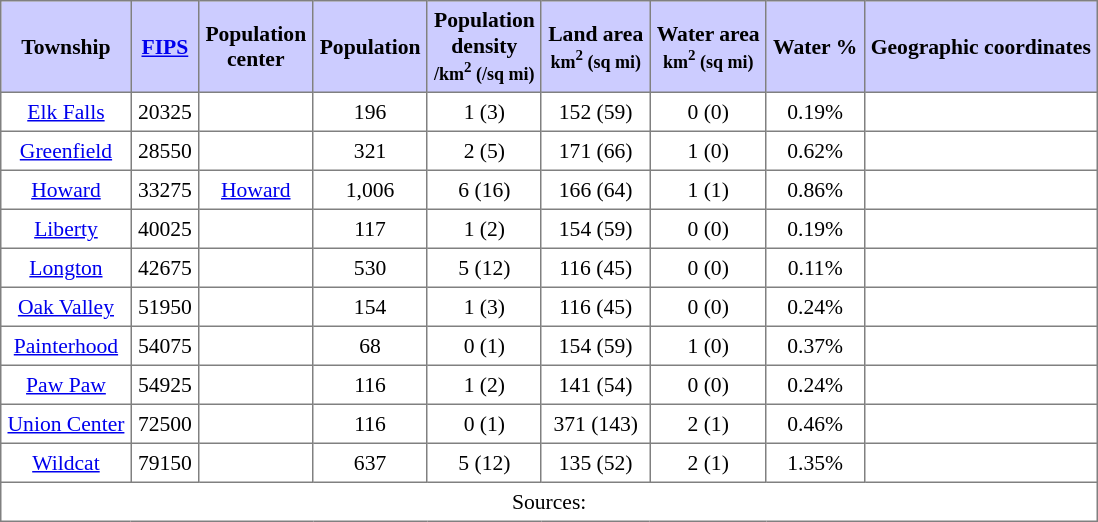<table class="toccolours" border=1 cellspacing=0 cellpadding=4 style="text-align:center; border-collapse:collapse; font-size:90%;">
<tr style="background:#ccccff">
<th>Township</th>
<th><a href='#'>FIPS</a></th>
<th>Population<br>center</th>
<th>Population</th>
<th>Population<br>density<br><small>/km<sup>2</sup> (/sq mi)</small></th>
<th>Land area<br><small>km<sup>2</sup> (sq mi)</small></th>
<th>Water area<br><small>km<sup>2</sup> (sq mi)</small></th>
<th>Water %</th>
<th>Geographic coordinates</th>
</tr>
<tr>
<td><a href='#'>Elk Falls</a></td>
<td>20325</td>
<td></td>
<td>196</td>
<td>1 (3)</td>
<td>152 (59)</td>
<td>0 (0)</td>
<td>0.19%</td>
<td></td>
</tr>
<tr>
<td><a href='#'>Greenfield</a></td>
<td>28550</td>
<td></td>
<td>321</td>
<td>2 (5)</td>
<td>171 (66)</td>
<td>1 (0)</td>
<td>0.62%</td>
<td></td>
</tr>
<tr>
<td><a href='#'>Howard</a></td>
<td>33275</td>
<td><a href='#'>Howard</a></td>
<td>1,006</td>
<td>6 (16)</td>
<td>166 (64)</td>
<td>1 (1)</td>
<td>0.86%</td>
<td></td>
</tr>
<tr>
<td><a href='#'>Liberty</a></td>
<td>40025</td>
<td></td>
<td>117</td>
<td>1 (2)</td>
<td>154 (59)</td>
<td>0 (0)</td>
<td>0.19%</td>
<td></td>
</tr>
<tr>
<td><a href='#'>Longton</a></td>
<td>42675</td>
<td></td>
<td>530</td>
<td>5 (12)</td>
<td>116 (45)</td>
<td>0 (0)</td>
<td>0.11%</td>
<td></td>
</tr>
<tr>
<td><a href='#'>Oak Valley</a></td>
<td>51950</td>
<td></td>
<td>154</td>
<td>1 (3)</td>
<td>116 (45)</td>
<td>0 (0)</td>
<td>0.24%</td>
<td></td>
</tr>
<tr>
<td><a href='#'>Painterhood</a></td>
<td>54075</td>
<td></td>
<td>68</td>
<td>0 (1)</td>
<td>154 (59)</td>
<td>1 (0)</td>
<td>0.37%</td>
<td></td>
</tr>
<tr>
<td><a href='#'>Paw Paw</a></td>
<td>54925</td>
<td></td>
<td>116</td>
<td>1 (2)</td>
<td>141 (54)</td>
<td>0 (0)</td>
<td>0.24%</td>
<td></td>
</tr>
<tr>
<td><a href='#'>Union Center</a></td>
<td>72500</td>
<td></td>
<td>116</td>
<td>0 (1)</td>
<td>371 (143)</td>
<td>2 (1)</td>
<td>0.46%</td>
<td></td>
</tr>
<tr>
<td><a href='#'>Wildcat</a></td>
<td>79150</td>
<td></td>
<td>637</td>
<td>5 (12)</td>
<td>135 (52)</td>
<td>2 (1)</td>
<td>1.35%</td>
<td></td>
</tr>
<tr>
<td colspan=9>Sources: </td>
</tr>
</table>
